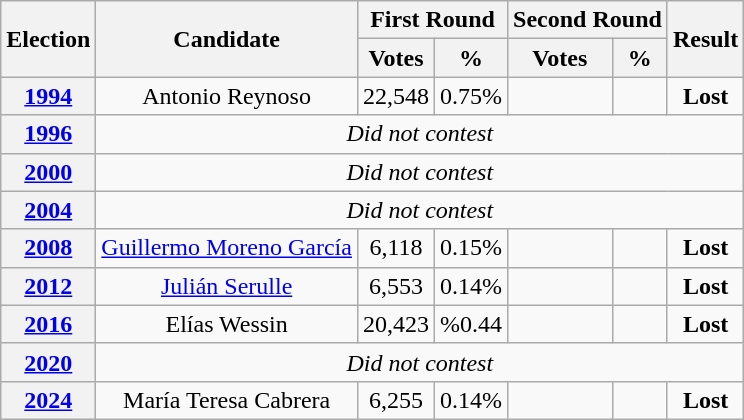<table class="wikitable" style="text-align:center">
<tr>
<th rowspan="2">Election</th>
<th rowspan="2">Candidate</th>
<th colspan="2">First Round</th>
<th colspan="2">Second Round</th>
<th rowspan="2">Result</th>
</tr>
<tr>
<th>Votes</th>
<th>%</th>
<th>Votes</th>
<th>%</th>
</tr>
<tr>
<th><a href='#'>1994</a></th>
<td>Antonio Reynoso</td>
<td>22,548</td>
<td>0.75%</td>
<td></td>
<td></td>
<td><strong>Lost</strong> </td>
</tr>
<tr>
<th><a href='#'>1996</a></th>
<td colspan=6 align=center><em>Did not contest</em></td>
</tr>
<tr>
<th><a href='#'>2000</a></th>
<td colspan=6 align=center><em>Did not contest</em></td>
</tr>
<tr>
<th><a href='#'>2004</a></th>
<td colspan=6 align=center><em>Did not contest</em></td>
</tr>
<tr>
<th><a href='#'>2008</a></th>
<td><a href='#'>Guillermo Moreno García</a></td>
<td>6,118</td>
<td>0.15%</td>
<td></td>
<td></td>
<td><strong>Lost</strong> </td>
</tr>
<tr>
<th><a href='#'>2012</a></th>
<td><a href='#'>Julián Serulle</a></td>
<td>6,553</td>
<td>0.14%</td>
<td></td>
<td></td>
<td><strong>Lost</strong> </td>
</tr>
<tr>
<th><a href='#'>2016</a></th>
<td>Elías Wessin</td>
<td>20,423</td>
<td>%0.44</td>
<td></td>
<td></td>
<td><strong>Lost</strong> </td>
</tr>
<tr>
<th><a href='#'>2020</a></th>
<td colspan=6 align=center><em>Did not contest</em></td>
</tr>
<tr>
<th><a href='#'>2024</a></th>
<td>María Teresa Cabrera</td>
<td>6,255</td>
<td>0.14%</td>
<td></td>
<td></td>
<td><strong>Lost</strong> </td>
</tr>
</table>
